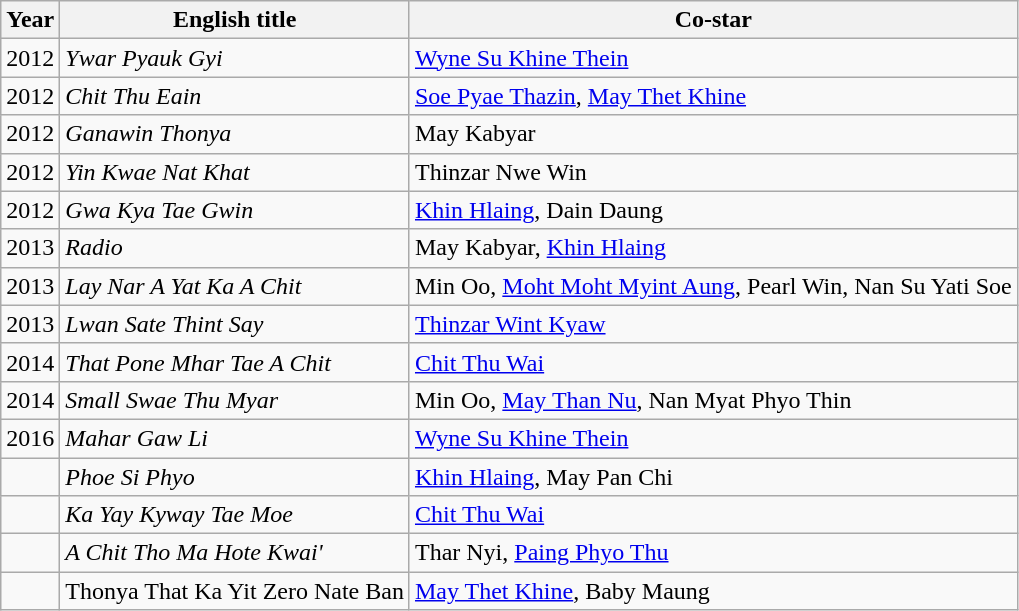<table class="wikitable sortable">
<tr>
<th>Year</th>
<th>English title</th>
<th>Co-star</th>
</tr>
<tr>
<td>2012</td>
<td><em>Ywar Pyauk Gyi</em></td>
<td><a href='#'>Wyne Su Khine Thein</a></td>
</tr>
<tr>
<td>2012</td>
<td><em>Chit Thu Eain</em></td>
<td><a href='#'>Soe Pyae Thazin</a>, <a href='#'>May Thet Khine</a></td>
</tr>
<tr>
<td>2012</td>
<td><em>Ganawin Thonya</em></td>
<td>May Kabyar</td>
</tr>
<tr>
<td>2012</td>
<td><em>Yin Kwae Nat Khat</em></td>
<td>Thinzar Nwe Win</td>
</tr>
<tr>
<td>2012</td>
<td><em>Gwa Kya Tae Gwin</em></td>
<td><a href='#'>Khin Hlaing</a>, Dain Daung</td>
</tr>
<tr>
<td>2013</td>
<td><em>Radio</em></td>
<td>May Kabyar, <a href='#'>Khin Hlaing</a></td>
</tr>
<tr>
<td>2013</td>
<td><em>Lay Nar A Yat Ka A Chit</em></td>
<td>Min Oo, <a href='#'>Moht Moht Myint Aung</a>, Pearl Win, Nan Su Yati Soe</td>
</tr>
<tr>
<td>2013</td>
<td><em>Lwan Sate Thint Say</em></td>
<td><a href='#'>Thinzar Wint Kyaw</a></td>
</tr>
<tr>
<td>2014</td>
<td><em>That Pone Mhar Tae A Chit</em></td>
<td><a href='#'>Chit Thu Wai</a></td>
</tr>
<tr>
<td>2014</td>
<td><em>Small Swae Thu Myar</em></td>
<td>Min Oo, <a href='#'>May Than Nu</a>, Nan Myat Phyo Thin</td>
</tr>
<tr>
<td>2016</td>
<td><em>Mahar Gaw Li</em></td>
<td><a href='#'>Wyne Su Khine Thein</a></td>
</tr>
<tr>
<td></td>
<td><em>Phoe Si Phyo</em></td>
<td><a href='#'>Khin Hlaing</a>, May Pan Chi</td>
</tr>
<tr>
<td></td>
<td><em>Ka Yay Kyway Tae Moe</em></td>
<td><a href='#'>Chit Thu Wai</a></td>
</tr>
<tr>
<td></td>
<td><em>A Chit Tho Ma Hote Kwai'</td>
<td>Thar Nyi, <a href='#'>Paing Phyo Thu</a></td>
</tr>
<tr>
<td></td>
<td></em>Thonya That Ka Yit Zero Nate Ban<em></td>
<td><a href='#'>May Thet Khine</a>, Baby Maung</td>
</tr>
</table>
